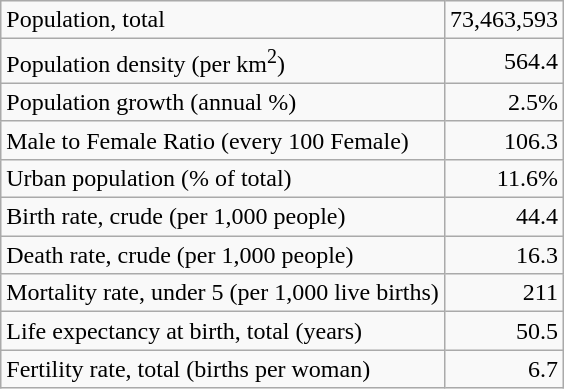<table class="wikitable">
<tr>
<td>Population, total</td>
<td style="text-align: right;">73,463,593</td>
</tr>
<tr>
<td>Population density (per km<sup>2</sup>)</td>
<td style="text-align: right;">564.4</td>
</tr>
<tr>
<td>Population growth (annual %)</td>
<td style="text-align: right;">2.5%</td>
</tr>
<tr>
<td>Male to Female Ratio (every 100 Female)</td>
<td style="text-align: right;">106.3</td>
</tr>
<tr>
<td>Urban population (% of total)</td>
<td style="text-align: right;">11.6%</td>
</tr>
<tr>
<td>Birth rate, crude (per 1,000 people)</td>
<td style="text-align: right;">44.4</td>
</tr>
<tr>
<td>Death rate, crude (per 1,000 people)</td>
<td style="text-align: right;">16.3</td>
</tr>
<tr>
<td>Mortality rate, under 5 (per 1,000 live births)</td>
<td style="text-align: right;">211</td>
</tr>
<tr>
<td>Life expectancy at birth, total (years)</td>
<td style="text-align: right;">50.5</td>
</tr>
<tr>
<td>Fertility rate, total (births per woman)</td>
<td style="text-align: right;">6.7</td>
</tr>
</table>
